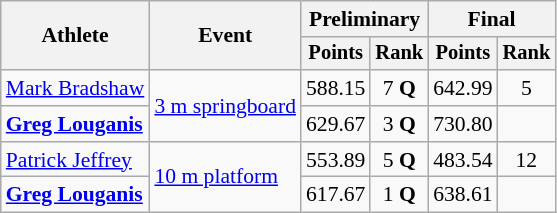<table class=wikitable style=font-size:90%;text-align:center>
<tr>
<th rowspan=2>Athlete</th>
<th rowspan=2>Event</th>
<th colspan=2>Preliminary</th>
<th colspan=2>Final</th>
</tr>
<tr style=font-size:95%>
<th>Points</th>
<th>Rank</th>
<th>Points</th>
<th>Rank</th>
</tr>
<tr>
<td align=left><a href='#'>Mark Bradshaw</a></td>
<td align=left rowspan=2><a href='#'>3 m springboard</a></td>
<td>588.15</td>
<td>7 <strong>Q</strong></td>
<td>642.99</td>
<td>5</td>
</tr>
<tr>
<td align=left><strong><a href='#'>Greg Louganis</a></strong></td>
<td>629.67</td>
<td>3 <strong>Q</strong></td>
<td>730.80</td>
<td></td>
</tr>
<tr>
<td align=left><a href='#'>Patrick Jeffrey</a></td>
<td align=left rowspan=2><a href='#'>10 m platform</a></td>
<td>553.89</td>
<td>5 <strong>Q</strong></td>
<td>483.54</td>
<td>12</td>
</tr>
<tr>
<td align=left><strong><a href='#'>Greg Louganis</a></strong></td>
<td>617.67</td>
<td>1 <strong>Q</strong></td>
<td>638.61</td>
<td></td>
</tr>
</table>
